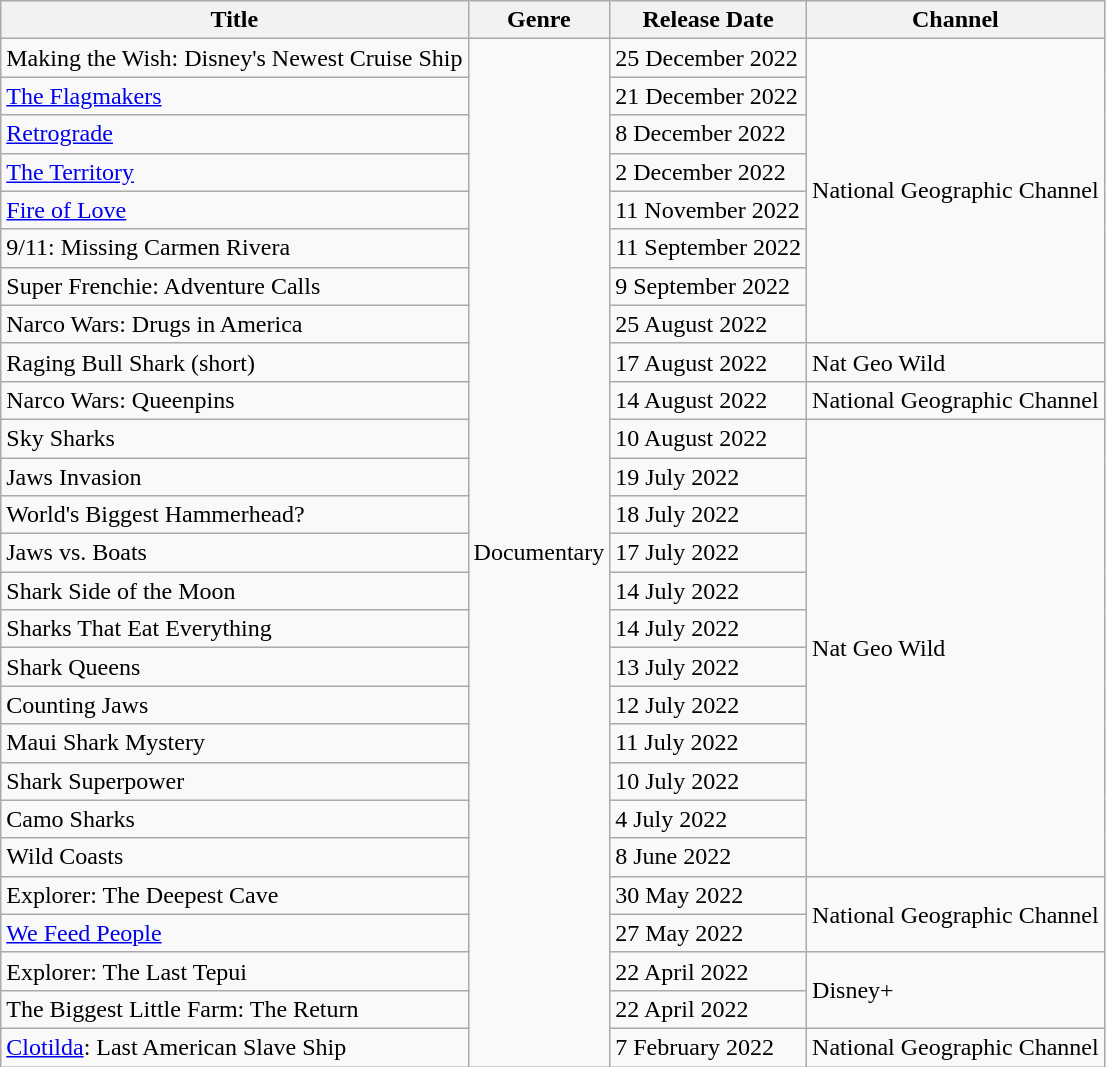<table class="wikitable sortable">
<tr>
<th>Title</th>
<th>Genre</th>
<th>Release Date</th>
<th>Channel</th>
</tr>
<tr>
<td>Making the Wish: Disney's Newest Cruise Ship</td>
<td rowspan="27">Documentary</td>
<td>25 December 2022</td>
<td rowspan="8">National Geographic Channel</td>
</tr>
<tr>
<td><a href='#'>The Flagmakers</a></td>
<td>21 December 2022</td>
</tr>
<tr>
<td><a href='#'>Retrograde</a></td>
<td>8 December 2022</td>
</tr>
<tr>
<td><a href='#'>The Territory</a></td>
<td>2 December 2022</td>
</tr>
<tr>
<td><a href='#'>Fire of Love</a></td>
<td>11 November 2022</td>
</tr>
<tr>
<td>9/11: Missing Carmen Rivera</td>
<td>11 September 2022</td>
</tr>
<tr>
<td>Super Frenchie: Adventure Calls</td>
<td>9 September 2022</td>
</tr>
<tr>
<td>Narco Wars: Drugs in America</td>
<td>25 August 2022</td>
</tr>
<tr>
<td>Raging Bull Shark (short)</td>
<td>17 August 2022</td>
<td>Nat Geo Wild</td>
</tr>
<tr>
<td>Narco Wars: Queenpins</td>
<td>14 August 2022</td>
<td>National Geographic Channel</td>
</tr>
<tr>
<td>Sky Sharks</td>
<td>10 August 2022</td>
<td rowspan="12">Nat Geo Wild</td>
</tr>
<tr>
<td>Jaws Invasion</td>
<td>19 July 2022</td>
</tr>
<tr>
<td>World's Biggest Hammerhead?</td>
<td>18 July 2022</td>
</tr>
<tr>
<td>Jaws vs. Boats</td>
<td>17 July 2022</td>
</tr>
<tr>
<td>Shark Side of the Moon</td>
<td>14 July 2022</td>
</tr>
<tr>
<td>Sharks That Eat Everything</td>
<td>14 July 2022</td>
</tr>
<tr>
<td>Shark Queens</td>
<td>13 July 2022</td>
</tr>
<tr>
<td>Counting Jaws</td>
<td>12 July 2022</td>
</tr>
<tr>
<td>Maui Shark Mystery</td>
<td>11 July 2022</td>
</tr>
<tr>
<td>Shark Superpower</td>
<td>10 July 2022</td>
</tr>
<tr>
<td>Camo Sharks</td>
<td>4 July 2022</td>
</tr>
<tr>
<td>Wild Coasts</td>
<td>8 June 2022</td>
</tr>
<tr>
<td>Explorer: The Deepest Cave</td>
<td>30 May 2022</td>
<td rowspan="2">National Geographic Channel</td>
</tr>
<tr>
<td><a href='#'>We Feed People</a></td>
<td>27 May 2022</td>
</tr>
<tr>
<td>Explorer: The Last Tepui</td>
<td>22 April 2022</td>
<td rowspan="2">Disney+</td>
</tr>
<tr>
<td>The Biggest Little Farm: The Return</td>
<td>22 April 2022</td>
</tr>
<tr>
<td><a href='#'>Clotilda</a>: Last American Slave Ship</td>
<td>7 February 2022</td>
<td>National Geographic Channel</td>
</tr>
</table>
